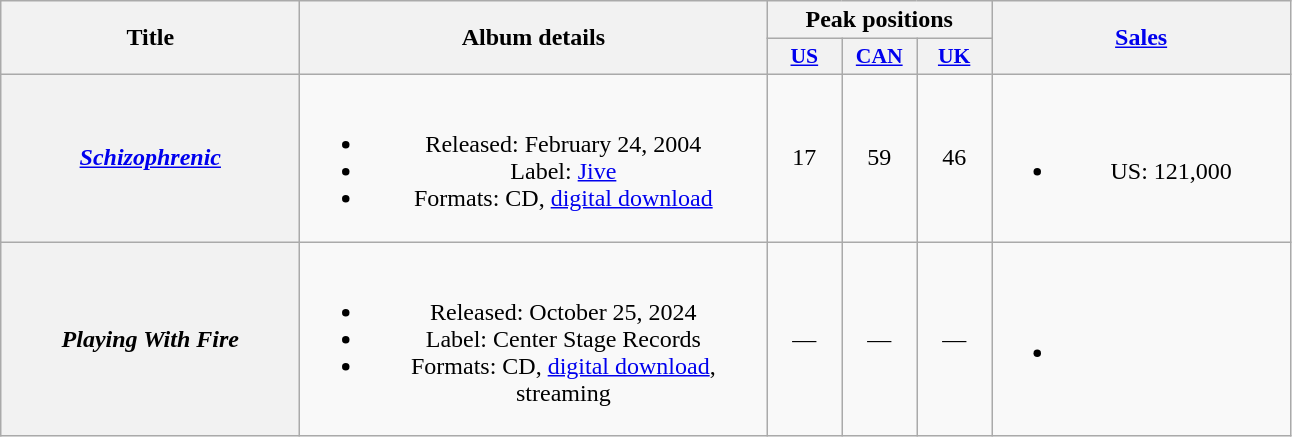<table class="wikitable plainrowheaders" style="text-align:center;">
<tr>
<th scope="col" rowspan="2" style="width:12em">Title</th>
<th scope="col" rowspan="2" style="width:19em">Album details</th>
<th scope="col" colspan="3">Peak positions</th>
<th scope="col" rowspan="2" style="width:12em"><a href='#'>Sales</a></th>
</tr>
<tr>
<th scope="col" style="width:3em;font-size:90%"><a href='#'>US</a><br></th>
<th scope="col" style="width:3em;font-size:90%"><a href='#'>CAN</a><br></th>
<th scope="col" style="width:3em;font-size:90%"><a href='#'>UK</a><br></th>
</tr>
<tr>
<th scope="row"><em><a href='#'>Schizophrenic</a></em></th>
<td><br><ul><li>Released: February 24, 2004</li><li>Label: <a href='#'>Jive</a></li><li>Formats: CD, <a href='#'>digital download</a></li></ul></td>
<td>17</td>
<td>59</td>
<td>46</td>
<td><br><ul><li>US: 121,000</li></ul></td>
</tr>
<tr>
<th scope="row"><em>Playing With Fire</em></th>
<td><br><ul><li>Released: October 25, 2024</li><li>Label: Center Stage Records</li><li>Formats: CD, <a href='#'>digital download</a>, streaming</li></ul></td>
<td>—</td>
<td>—</td>
<td>—</td>
<td><br><ul><li></li></ul></td>
</tr>
</table>
